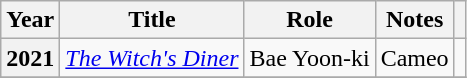<table class="wikitable plainrowheaders">
<tr>
<th scope="col">Year</th>
<th scope="col">Title</th>
<th scope="col">Role</th>
<th scope="col">Notes</th>
<th scope="col" class="unsortable"></th>
</tr>
<tr>
<th scope="row">2021</th>
<td><em><a href='#'>The Witch's Diner</a></em></td>
<td>Bae Yoon-ki</td>
<td>Cameo</td>
<td></td>
</tr>
<tr>
</tr>
</table>
